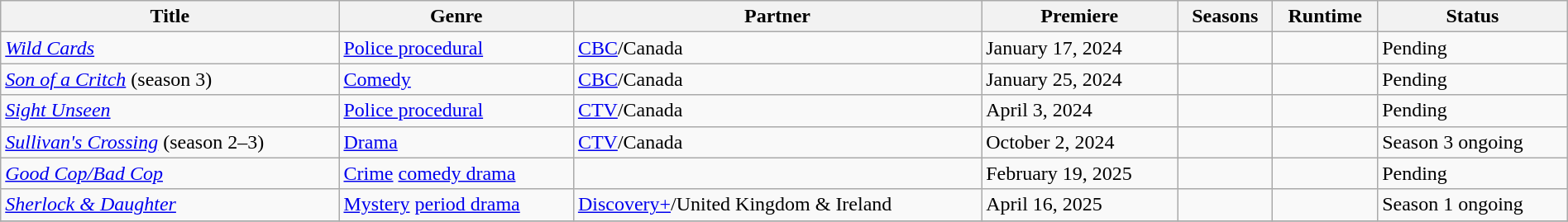<table class="wikitable sortable" style="width:100%;">
<tr>
<th>Title</th>
<th>Genre</th>
<th>Partner</th>
<th>Premiere</th>
<th>Seasons</th>
<th>Runtime</th>
<th>Status</th>
</tr>
<tr>
<td><em><a href='#'>Wild Cards</a></em></td>
<td><a href='#'>Police procedural</a></td>
<td><a href='#'>CBC</a>/Canada</td>
<td>January 17, 2024</td>
<td></td>
<td></td>
<td>Pending</td>
</tr>
<tr>
<td><em><a href='#'>Son of a Critch</a></em> (season 3)</td>
<td><a href='#'>Comedy</a></td>
<td><a href='#'>CBC</a>/Canada</td>
<td>January 25, 2024</td>
<td></td>
<td></td>
<td>Pending</td>
</tr>
<tr>
<td><em><a href='#'>Sight Unseen</a></em></td>
<td><a href='#'>Police procedural</a></td>
<td><a href='#'>CTV</a>/Canada</td>
<td>April 3, 2024</td>
<td></td>
<td></td>
<td>Pending</td>
</tr>
<tr>
<td><em><a href='#'>Sullivan's Crossing</a></em> (season 2–3)</td>
<td><a href='#'>Drama</a></td>
<td><a href='#'>CTV</a>/Canada</td>
<td>October 2, 2024</td>
<td></td>
<td></td>
<td>Season 3 ongoing</td>
</tr>
<tr>
<td><em><a href='#'>Good Cop/Bad Cop</a></em></td>
<td><a href='#'>Crime</a> <a href='#'>comedy drama</a></td>
<td></td>
<td>February 19, 2025</td>
<td></td>
<td></td>
<td>Pending</td>
</tr>
<tr>
<td><em><a href='#'>Sherlock & Daughter</a></em></td>
<td><a href='#'>Mystery</a> <a href='#'>period drama</a></td>
<td><a href='#'>Discovery+</a>/United Kingdom & Ireland</td>
<td>April 16, 2025</td>
<td></td>
<td></td>
<td>Season 1 ongoing</td>
</tr>
<tr>
</tr>
</table>
